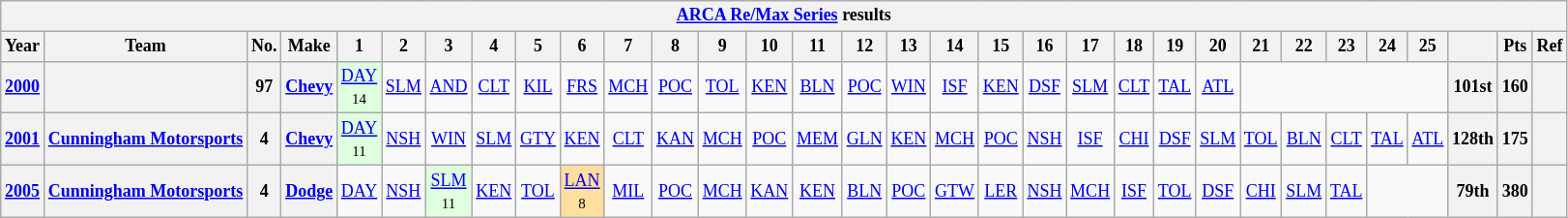<table class="wikitable" style="text-align:center; font-size:75%">
<tr>
<th colspan=45><a href='#'>ARCA Re/Max Series</a> results</th>
</tr>
<tr>
<th>Year</th>
<th>Team</th>
<th>No.</th>
<th>Make</th>
<th>1</th>
<th>2</th>
<th>3</th>
<th>4</th>
<th>5</th>
<th>6</th>
<th>7</th>
<th>8</th>
<th>9</th>
<th>10</th>
<th>11</th>
<th>12</th>
<th>13</th>
<th>14</th>
<th>15</th>
<th>16</th>
<th>17</th>
<th>18</th>
<th>19</th>
<th>20</th>
<th>21</th>
<th>22</th>
<th>23</th>
<th>24</th>
<th>25</th>
<th></th>
<th>Pts</th>
<th>Ref</th>
</tr>
<tr>
<th><a href='#'>2000</a></th>
<th></th>
<th>97</th>
<th><a href='#'>Chevy</a></th>
<td style="background:#DFFFDF;"><a href='#'>DAY</a><br><small>14</small></td>
<td><a href='#'>SLM</a></td>
<td><a href='#'>AND</a></td>
<td><a href='#'>CLT</a></td>
<td><a href='#'>KIL</a></td>
<td><a href='#'>FRS</a></td>
<td><a href='#'>MCH</a></td>
<td><a href='#'>POC</a></td>
<td><a href='#'>TOL</a></td>
<td><a href='#'>KEN</a></td>
<td><a href='#'>BLN</a></td>
<td><a href='#'>POC</a></td>
<td><a href='#'>WIN</a></td>
<td><a href='#'>ISF</a></td>
<td><a href='#'>KEN</a></td>
<td><a href='#'>DSF</a></td>
<td><a href='#'>SLM</a></td>
<td><a href='#'>CLT</a></td>
<td><a href='#'>TAL</a></td>
<td><a href='#'>ATL</a></td>
<td colspan=5></td>
<th>101st</th>
<th>160</th>
<th></th>
</tr>
<tr>
<th><a href='#'>2001</a></th>
<th><a href='#'>Cunningham Motorsports</a></th>
<th>4</th>
<th><a href='#'>Chevy</a></th>
<td style="background:#DFFFDF;"><a href='#'>DAY</a><br><small>11</small></td>
<td><a href='#'>NSH</a></td>
<td><a href='#'>WIN</a></td>
<td><a href='#'>SLM</a></td>
<td><a href='#'>GTY</a></td>
<td><a href='#'>KEN</a></td>
<td><a href='#'>CLT</a></td>
<td><a href='#'>KAN</a></td>
<td><a href='#'>MCH</a></td>
<td><a href='#'>POC</a></td>
<td><a href='#'>MEM</a></td>
<td><a href='#'>GLN</a></td>
<td><a href='#'>KEN</a></td>
<td><a href='#'>MCH</a></td>
<td><a href='#'>POC</a></td>
<td><a href='#'>NSH</a></td>
<td><a href='#'>ISF</a></td>
<td><a href='#'>CHI</a></td>
<td><a href='#'>DSF</a></td>
<td><a href='#'>SLM</a></td>
<td><a href='#'>TOL</a></td>
<td><a href='#'>BLN</a></td>
<td><a href='#'>CLT</a></td>
<td><a href='#'>TAL</a></td>
<td><a href='#'>ATL</a></td>
<th>128th</th>
<th>175</th>
<th></th>
</tr>
<tr>
<th><a href='#'>2005</a></th>
<th><a href='#'>Cunningham Motorsports</a></th>
<th>4</th>
<th><a href='#'>Dodge</a></th>
<td><a href='#'>DAY</a></td>
<td><a href='#'>NSH</a></td>
<td style="background:#DFFFDF;"><a href='#'>SLM</a><br><small>11</small></td>
<td><a href='#'>KEN</a></td>
<td><a href='#'>TOL</a></td>
<td style="background:#FFDF9F;"><a href='#'>LAN</a><br><small>8</small></td>
<td><a href='#'>MIL</a></td>
<td><a href='#'>POC</a></td>
<td><a href='#'>MCH</a></td>
<td><a href='#'>KAN</a></td>
<td><a href='#'>KEN</a></td>
<td><a href='#'>BLN</a></td>
<td><a href='#'>POC</a></td>
<td><a href='#'>GTW</a></td>
<td><a href='#'>LER</a></td>
<td><a href='#'>NSH</a></td>
<td><a href='#'>MCH</a></td>
<td><a href='#'>ISF</a></td>
<td><a href='#'>TOL</a></td>
<td><a href='#'>DSF</a></td>
<td><a href='#'>CHI</a></td>
<td><a href='#'>SLM</a></td>
<td><a href='#'>TAL</a></td>
<td colspan=2></td>
<th>79th</th>
<th>380</th>
<th></th>
</tr>
</table>
